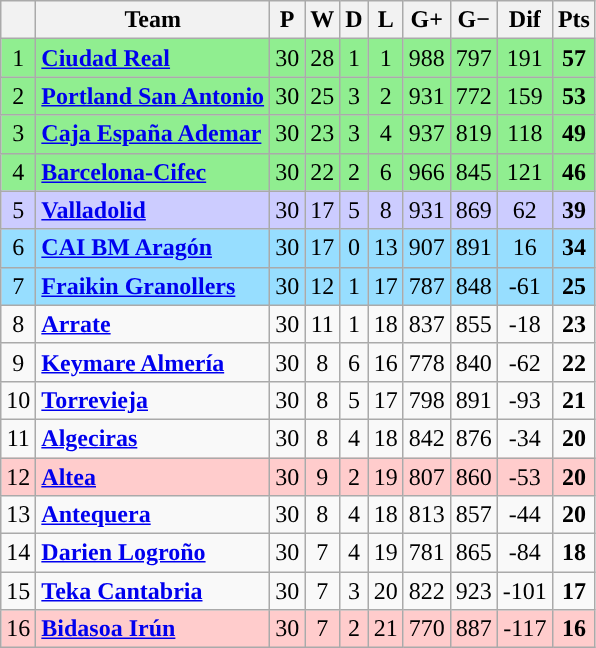<table class="wikitable sortable" style="text-align: center;">
<tr>
<th align="center"></th>
<th align="center">Team</th>
<th align="center">P</th>
<th align="center">W</th>
<th align="center">D</th>
<th align="center">L</th>
<th align="center">G+</th>
<th align="center">G−</th>
<th align="center">Dif</th>
<th align="center">Pts</th>
</tr>
<tr style="background: #90EE90;">
<td>1</td>
<td align="left"><strong><a href='#'>Ciudad Real</a></strong></td>
<td>30</td>
<td>28</td>
<td>1</td>
<td>1</td>
<td>988</td>
<td>797</td>
<td>191</td>
<td><strong>57</strong></td>
</tr>
<tr style="background: #90EE90;">
<td>2</td>
<td align="left"><strong><a href='#'>Portland San Antonio</a></strong></td>
<td>30</td>
<td>25</td>
<td>3</td>
<td>2</td>
<td>931</td>
<td>772</td>
<td>159</td>
<td><strong>53</strong></td>
</tr>
<tr style="background: #90EE90;">
<td>3</td>
<td align="left"><strong><a href='#'>Caja España Ademar</a></strong></td>
<td>30</td>
<td>23</td>
<td>3</td>
<td>4</td>
<td>937</td>
<td>819</td>
<td>118</td>
<td><strong>49</strong></td>
</tr>
<tr style="background: #90EE90;">
<td>4</td>
<td align="left"><strong><a href='#'>Barcelona-Cifec</a></strong></td>
<td>30</td>
<td>22</td>
<td>2</td>
<td>6</td>
<td>966</td>
<td>845</td>
<td>121</td>
<td><strong>46</strong></td>
</tr>
<tr style="background: #ccccff;">
<td>5</td>
<td align="left"><strong><a href='#'>Valladolid</a></strong></td>
<td>30</td>
<td>17</td>
<td>5</td>
<td>8</td>
<td>931</td>
<td>869</td>
<td>62</td>
<td><strong>39</strong></td>
</tr>
<tr style="background: #97DEFF;">
<td>6</td>
<td align="left"><strong><a href='#'>CAI BM Aragón</a></strong></td>
<td>30</td>
<td>17</td>
<td>0</td>
<td>13</td>
<td>907</td>
<td>891</td>
<td>16</td>
<td><strong>34</strong></td>
</tr>
<tr style="background: #97DEFF;">
<td>7</td>
<td align="left"><strong><a href='#'>Fraikin Granollers</a></strong></td>
<td>30</td>
<td>12</td>
<td>1</td>
<td>17</td>
<td>787</td>
<td>848</td>
<td>-61</td>
<td><strong>25</strong></td>
</tr>
<tr style="background:">
<td>8</td>
<td align="left"><strong><a href='#'>Arrate</a></strong></td>
<td>30</td>
<td>11</td>
<td>1</td>
<td>18</td>
<td>837</td>
<td>855</td>
<td>-18</td>
<td><strong>23</strong></td>
</tr>
<tr style="background:">
<td>9</td>
<td align="left"><strong><a href='#'>Keymare Almería</a></strong></td>
<td>30</td>
<td>8</td>
<td>6</td>
<td>16</td>
<td>778</td>
<td>840</td>
<td>-62</td>
<td><strong>22</strong></td>
</tr>
<tr style="background:">
<td>10</td>
<td align="left"><strong><a href='#'>Torrevieja</a></strong></td>
<td>30</td>
<td>8</td>
<td>5</td>
<td>17</td>
<td>798</td>
<td>891</td>
<td>-93</td>
<td><strong>21</strong></td>
</tr>
<tr style="background:">
<td>11</td>
<td align="left"><strong><a href='#'>Algeciras</a></strong></td>
<td>30</td>
<td>8</td>
<td>4</td>
<td>18</td>
<td>842</td>
<td>876</td>
<td>-34</td>
<td><strong>20</strong></td>
</tr>
<tr style="background: #FFCCCC;">
<td>12</td>
<td align="left"><strong><a href='#'>Altea</a></strong></td>
<td>30</td>
<td>9</td>
<td>2</td>
<td>19</td>
<td>807</td>
<td>860</td>
<td>-53</td>
<td><strong>20</strong></td>
</tr>
<tr style="background:">
<td>13</td>
<td align="left"><strong><a href='#'>Antequera</a></strong></td>
<td>30</td>
<td>8</td>
<td>4</td>
<td>18</td>
<td>813</td>
<td>857</td>
<td>-44</td>
<td><strong>20</strong></td>
</tr>
<tr style="background:">
<td>14</td>
<td align="left"><strong><a href='#'>Darien Logroño</a></strong></td>
<td>30</td>
<td>7</td>
<td>4</td>
<td>19</td>
<td>781</td>
<td>865</td>
<td>-84</td>
<td><strong>18</strong></td>
</tr>
<tr style="background:">
<td>15</td>
<td align="left"><strong><a href='#'>Teka Cantabria</a></strong></td>
<td>30</td>
<td>7</td>
<td>3</td>
<td>20</td>
<td>822</td>
<td>923</td>
<td>-101</td>
<td><strong>17</strong></td>
</tr>
<tr style="background: #FFCCCC;">
<td>16</td>
<td align="left"><strong><a href='#'>Bidasoa Irún</a></strong></td>
<td>30</td>
<td>7</td>
<td>2</td>
<td>21</td>
<td>770</td>
<td>887</td>
<td>-117</td>
<td><strong>16</strong></td>
</tr>
</table>
